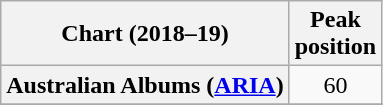<table class="wikitable sortable plainrowheaders" style="text-align:center">
<tr>
<th scope="col">Chart (2018–19)</th>
<th scope="col">Peak<br>position</th>
</tr>
<tr>
<th scope="row">Australian Albums (<a href='#'>ARIA</a>)</th>
<td>60</td>
</tr>
<tr>
</tr>
<tr>
</tr>
<tr>
</tr>
<tr>
</tr>
<tr>
</tr>
<tr>
</tr>
<tr>
</tr>
<tr>
</tr>
<tr>
</tr>
<tr>
</tr>
<tr>
</tr>
<tr>
</tr>
<tr>
</tr>
<tr>
</tr>
<tr>
</tr>
<tr>
</tr>
</table>
